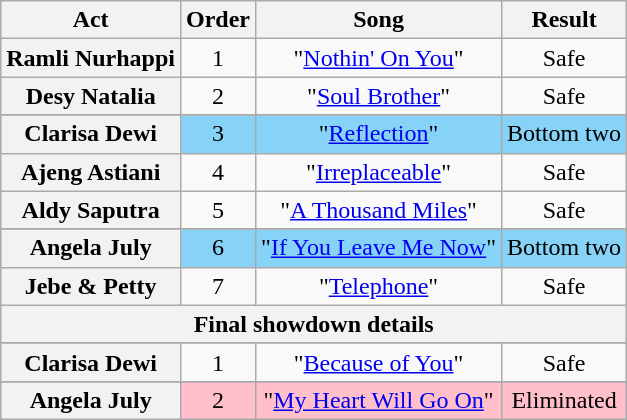<table class="wikitable plainrowheaders" style="text-align:center;">
<tr>
<th scope="col">Act</th>
<th scope="col">Order</th>
<th scope="col">Song</th>
<th scope="col">Result</th>
</tr>
<tr>
<th scope="row">Ramli Nurhappi</th>
<td>1</td>
<td>"<a href='#'>Nothin' On You</a>"</td>
<td>Safe</td>
</tr>
<tr>
<th scope="row">Desy Natalia</th>
<td>2</td>
<td>"<a href='#'>Soul Brother</a>"</td>
<td>Safe</td>
</tr>
<tr>
</tr>
<tr style="background:#87D3F8;">
<th scope="row">Clarisa Dewi</th>
<td>3</td>
<td>"<a href='#'>Reflection</a>"</td>
<td>Bottom two</td>
</tr>
<tr>
<th scope="row">Ajeng Astiani</th>
<td>4</td>
<td>"<a href='#'>Irreplaceable</a>"</td>
<td>Safe</td>
</tr>
<tr>
<th scope="row">Aldy Saputra</th>
<td>5</td>
<td>"<a href='#'>A Thousand Miles</a>"</td>
<td>Safe</td>
</tr>
<tr>
</tr>
<tr style="background:#87D3F8;">
<th scope="row">Angela July</th>
<td>6</td>
<td>"<a href='#'>If You Leave Me Now</a>"</td>
<td>Bottom two</td>
</tr>
<tr>
<th scope="row">Jebe & Petty</th>
<td>7</td>
<td>"<a href='#'>Telephone</a>"</td>
<td>Safe</td>
</tr>
<tr>
<th colspan="4">Final showdown details</th>
</tr>
<tr>
</tr>
<tr>
<th scope="row">Clarisa Dewi</th>
<td>1</td>
<td>"<a href='#'>Because of You</a>"</td>
<td>Safe</td>
</tr>
<tr>
</tr>
<tr style="background:pink;">
<th scope="row">Angela July</th>
<td>2</td>
<td>"<a href='#'>My Heart Will Go On</a>"</td>
<td>Eliminated</td>
</tr>
</table>
